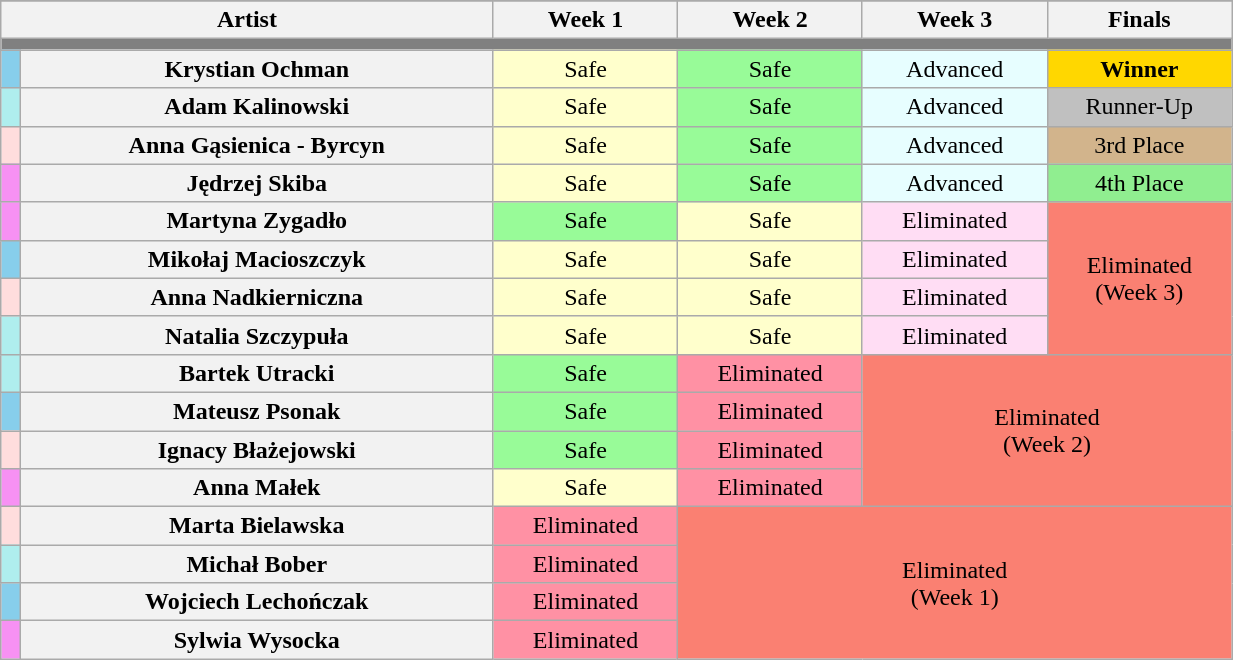<table class="wikitable" style="text-align:center; width:65%;">
<tr>
</tr>
<tr>
<th colspan="2">Artist</th>
<th style="width:15%;">Week 1</th>
<th style="width:15%;">Week 2</th>
<th style="width:15%;">Week 3</th>
<th style="width:15%;">Finals</th>
</tr>
<tr>
<th colspan="6" style="background:gray;"></th>
</tr>
<tr>
<th style="background:#87ceeb;"></th>
<th>Krystian Ochman</th>
<td style="background:#ffc;">Safe</td>
<td style="background:palegreen;">Safe</td>
<td style="background:#E7FEFF;">Advanced</td>
<td style="background:gold;"><strong>Winner</strong></td>
</tr>
<tr>
<td style="background:#afeeee;"></td>
<th>Adam Kalinowski</th>
<td style="background:#ffc;">Safe</td>
<td style="background:palegreen;">Safe</td>
<td style="background:#E7FEFF;">Advanced</td>
<td style="background:silver;">Runner-Up</td>
</tr>
<tr>
<td style="background:#ffdddd;"></td>
<th>Anna Gąsienica - Byrcyn</th>
<td style="background:#ffc;">Safe</td>
<td style="background:palegreen;">Safe</td>
<td style="background:#E7FEFF;">Advanced</td>
<td style="background:tan;">3rd Place</td>
</tr>
<tr>
<th style="background:#f791f3;"></th>
<th>Jędrzej Skiba</th>
<td style="background:#ffc;">Safe</td>
<td style="background:palegreen;">Safe</td>
<td style="background:#E7FEFF;">Advanced</td>
<td style="background:lightgreen;">4th Place</td>
</tr>
<tr>
<th style="background:#f791f3;"></th>
<th>Martyna Zygadło</th>
<td style="background:palegreen;">Safe</td>
<td style="background:#ffc;">Safe</td>
<td style="background:#FFDDF4;">Eliminated</td>
<td colspan="4" rowspan="4" style="background:salmon;">Eliminated<br>(Week 3)</td>
</tr>
<tr>
<th style="background:#87ceeb;"></th>
<th>Mikołaj Macioszczyk</th>
<td style="background:#ffc;">Safe</td>
<td style="background:#ffc;">Safe</td>
<td style="background:#FFDDF4;">Eliminated</td>
</tr>
<tr>
<th style="background:#ffdddd;"></th>
<th>Anna Nadkierniczna</th>
<td style="background:#ffc;">Safe</td>
<td style="background:#ffc;">Safe</td>
<td style="background:#FFDDF4;">Eliminated</td>
</tr>
<tr>
<td style="background:#afeeee"></td>
<th>Natalia Szczypuła</th>
<td style="background:#ffc;">Safe</td>
<td style="background:#ffc;">Safe</td>
<td style="background:#FFDDF4;">Eliminated</td>
</tr>
<tr>
<th style="background:#afeeee;"></th>
<th>Bartek Utracki</th>
<td style="background:palegreen;">Safe</td>
<td style="background:#FF91A4;">Eliminated</td>
<td colspan="4" rowspan="4" style="background:salmon;">Eliminated<br>(Week 2)</td>
</tr>
<tr>
<th style="background:#87ceeb;"></th>
<th>Mateusz Psonak</th>
<td style="background:palegreen;">Safe</td>
<td style="background:#FF91A4;">Eliminated</td>
</tr>
<tr>
<th style="background:#ffdddd;"></th>
<th>Ignacy Błażejowski</th>
<td style="background:palegreen;">Safe</td>
<td style="background:#FF91A4;">Eliminated</td>
</tr>
<tr>
<th style="background:#f791f3;"></th>
<th>Anna Małek</th>
<td style="background:#ffc;">Safe</td>
<td style="background:#FF91A4;">Eliminated</td>
</tr>
<tr>
<th style="background:#ffdddd;"></th>
<th>Marta Bielawska</th>
<td style="background:#FF91A4;">Eliminated</td>
<td colspan="4" rowspan="8" style="background:salmon;">Eliminated<br>(Week 1)</td>
</tr>
<tr>
<th style="background:#afeeee;"></th>
<th>Michał Bober</th>
<td style="background:#FF91A4;">Eliminated</td>
</tr>
<tr>
<th style="background:#87ceeb;"></th>
<th>Wojciech Lechończak</th>
<td style="background:#FF91A4;">Eliminated</td>
</tr>
<tr>
<th style="background:#f791f3;"></th>
<th>Sylwia Wysocka</th>
<td style="background:#FF91A4;">Eliminated</td>
</tr>
</table>
